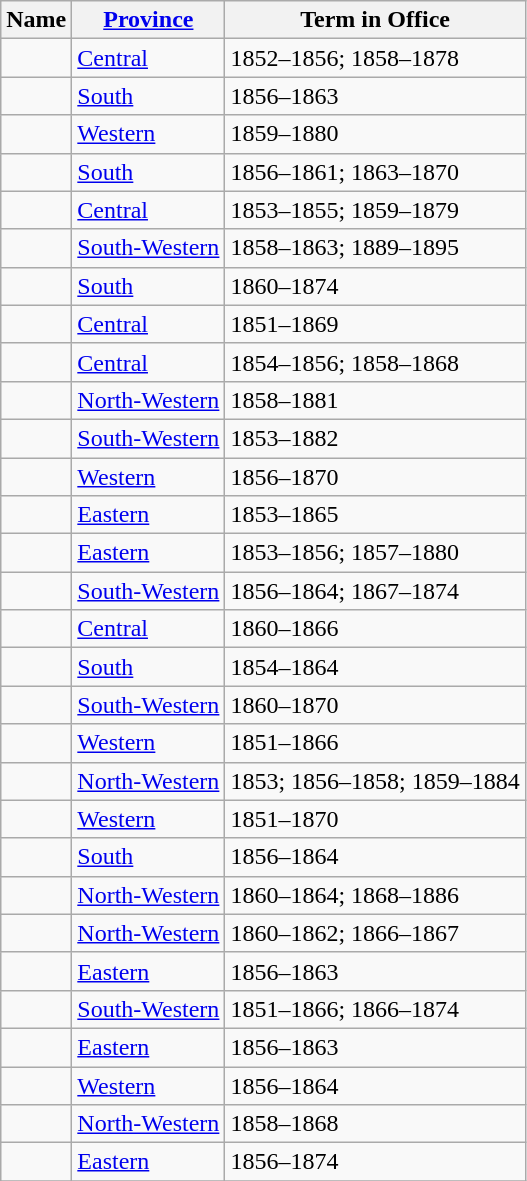<table class="wikitable sortable">
<tr>
<th>Name</th>
<th><a href='#'>Province</a></th>
<th>Term in Office</th>
</tr>
<tr>
<td></td>
<td><a href='#'>Central</a></td>
<td>1852–1856; 1858–1878</td>
</tr>
<tr>
<td></td>
<td><a href='#'>South</a></td>
<td>1856–1863</td>
</tr>
<tr>
<td></td>
<td><a href='#'>Western</a></td>
<td>1859–1880</td>
</tr>
<tr>
<td> </td>
<td><a href='#'>South</a></td>
<td>1856–1861; 1863–1870</td>
</tr>
<tr>
<td></td>
<td><a href='#'>Central</a></td>
<td>1853–1855; 1859–1879</td>
</tr>
<tr>
<td></td>
<td><a href='#'>South-Western</a></td>
<td>1858–1863; 1889–1895</td>
</tr>
<tr>
<td></td>
<td><a href='#'>South</a></td>
<td>1860–1874</td>
</tr>
<tr>
<td></td>
<td><a href='#'>Central</a></td>
<td>1851–1869</td>
</tr>
<tr>
<td></td>
<td><a href='#'>Central</a></td>
<td>1854–1856; 1858–1868</td>
</tr>
<tr>
<td></td>
<td><a href='#'>North-Western</a></td>
<td>1858–1881</td>
</tr>
<tr>
<td></td>
<td><a href='#'>South-Western</a></td>
<td>1853–1882</td>
</tr>
<tr>
<td></td>
<td><a href='#'>Western</a></td>
<td>1856–1870</td>
</tr>
<tr>
<td></td>
<td><a href='#'>Eastern</a></td>
<td>1853–1865</td>
</tr>
<tr>
<td></td>
<td><a href='#'>Eastern</a></td>
<td>1853–1856; 1857–1880</td>
</tr>
<tr>
<td></td>
<td><a href='#'>South-Western</a></td>
<td>1856–1864; 1867–1874</td>
</tr>
<tr>
<td></td>
<td><a href='#'>Central</a></td>
<td>1860–1866</td>
</tr>
<tr>
<td></td>
<td><a href='#'>South</a></td>
<td>1854–1864</td>
</tr>
<tr>
<td></td>
<td><a href='#'>South-Western</a></td>
<td>1860–1870</td>
</tr>
<tr>
<td></td>
<td><a href='#'>Western</a></td>
<td>1851–1866</td>
</tr>
<tr>
<td></td>
<td><a href='#'>North-Western</a></td>
<td>1853; 1856–1858; 1859–1884</td>
</tr>
<tr>
<td></td>
<td><a href='#'>Western</a></td>
<td>1851–1870</td>
</tr>
<tr>
<td></td>
<td><a href='#'>South</a></td>
<td>1856–1864</td>
</tr>
<tr>
<td></td>
<td><a href='#'>North-Western</a></td>
<td>1860–1864; 1868–1886</td>
</tr>
<tr>
<td></td>
<td><a href='#'>North-Western</a></td>
<td>1860–1862; 1866–1867</td>
</tr>
<tr>
<td></td>
<td><a href='#'>Eastern</a></td>
<td>1856–1863</td>
</tr>
<tr>
<td></td>
<td><a href='#'>South-Western</a></td>
<td>1851–1866; 1866–1874</td>
</tr>
<tr>
<td></td>
<td><a href='#'>Eastern</a></td>
<td>1856–1863</td>
</tr>
<tr>
<td></td>
<td><a href='#'>Western</a></td>
<td>1856–1864</td>
</tr>
<tr>
<td></td>
<td><a href='#'>North-Western</a></td>
<td>1858–1868</td>
</tr>
<tr>
<td></td>
<td><a href='#'>Eastern</a></td>
<td>1856–1874</td>
</tr>
<tr>
</tr>
</table>
